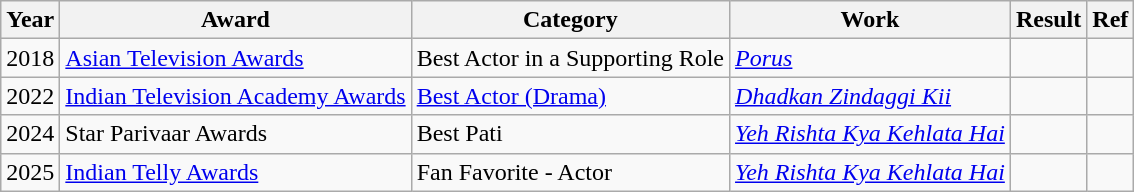<table class="wikitable">
<tr>
<th>Year</th>
<th>Award</th>
<th>Category</th>
<th>Work</th>
<th>Result</th>
<th>Ref</th>
</tr>
<tr>
<td>2018</td>
<td><a href='#'>Asian Television Awards</a></td>
<td>Best Actor in a Supporting Role</td>
<td><em><a href='#'>Porus</a></em></td>
<td></td>
<td></td>
</tr>
<tr>
<td>2022</td>
<td><a href='#'>Indian Television Academy Awards</a></td>
<td><a href='#'>Best Actor (Drama)</a></td>
<td><em><a href='#'>Dhadkan Zindaggi Kii</a></em></td>
<td></td>
<td></td>
</tr>
<tr>
<td>2024</td>
<td>Star Parivaar Awards</td>
<td>Best Pati</td>
<td><em><a href='#'>Yeh Rishta Kya Kehlata Hai</a></em></td>
<td></td>
<td></td>
</tr>
<tr>
<td>2025</td>
<td><a href='#'>Indian Telly Awards</a></td>
<td>Fan Favorite - Actor</td>
<td><em><a href='#'>Yeh Rishta Kya Kehlata Hai</a></em></td>
<td></td>
<td></td>
</tr>
</table>
